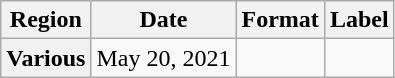<table class="wikitable plainrowheaders">
<tr>
<th scope="col">Region</th>
<th scope="col">Date</th>
<th scope="col">Format</th>
<th scope="col">Label</th>
</tr>
<tr>
<th scope="row">Various</th>
<td>May 20, 2021</td>
<td></td>
<td></td>
</tr>
</table>
